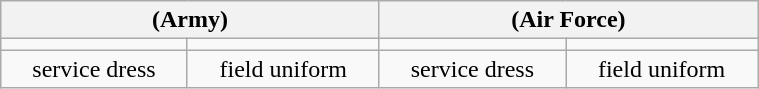<table align=center class=wikitable width=40%>
<tr>
<th colspan="2"> (Army)</th>
<th colspan="2"> (Air Force)</th>
</tr>
<tr align=center>
<td></td>
<td></td>
<td></td>
<td></td>
</tr>
<tr align=center>
<td>service dress</td>
<td>field uniform</td>
<td>service dress</td>
<td>field uniform</td>
</tr>
</table>
